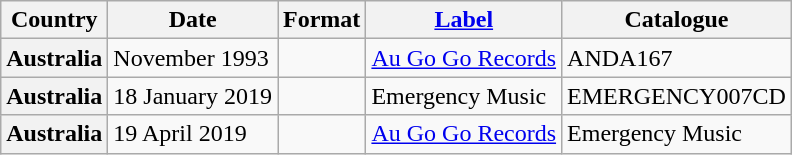<table class="wikitable plainrowheaders">
<tr>
<th scope="col">Country</th>
<th scope="col">Date</th>
<th scope="col">Format</th>
<th scope="col"><a href='#'>Label</a></th>
<th scope="col">Catalogue</th>
</tr>
<tr>
<th scope="row">Australia</th>
<td>November 1993</td>
<td></td>
<td><a href='#'>Au Go Go Records</a></td>
<td>ANDA167</td>
</tr>
<tr>
<th scope="row">Australia</th>
<td>18 January 2019</td>
<td></td>
<td>Emergency Music</td>
<td>EMERGENCY007CD</td>
</tr>
<tr>
<th scope="row">Australia</th>
<td>19 April 2019</td>
<td></td>
<td><a href='#'>Au Go Go Records</a></td>
<td>Emergency Music</td>
</tr>
</table>
